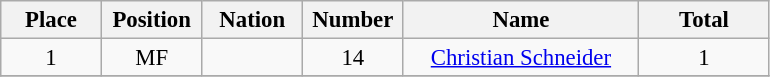<table class="wikitable" style="font-size: 95%; text-align: center;">
<tr>
<th width="60">Place</th>
<th width="60">Position</th>
<th width="60">Nation</th>
<th width="60">Number</th>
<th width="150">Name</th>
<th width="80"><strong>Total</strong></th>
</tr>
<tr>
<td>1</td>
<td>MF</td>
<td></td>
<td>14</td>
<td><a href='#'>Christian Schneider</a></td>
<td>1</td>
</tr>
<tr>
</tr>
</table>
